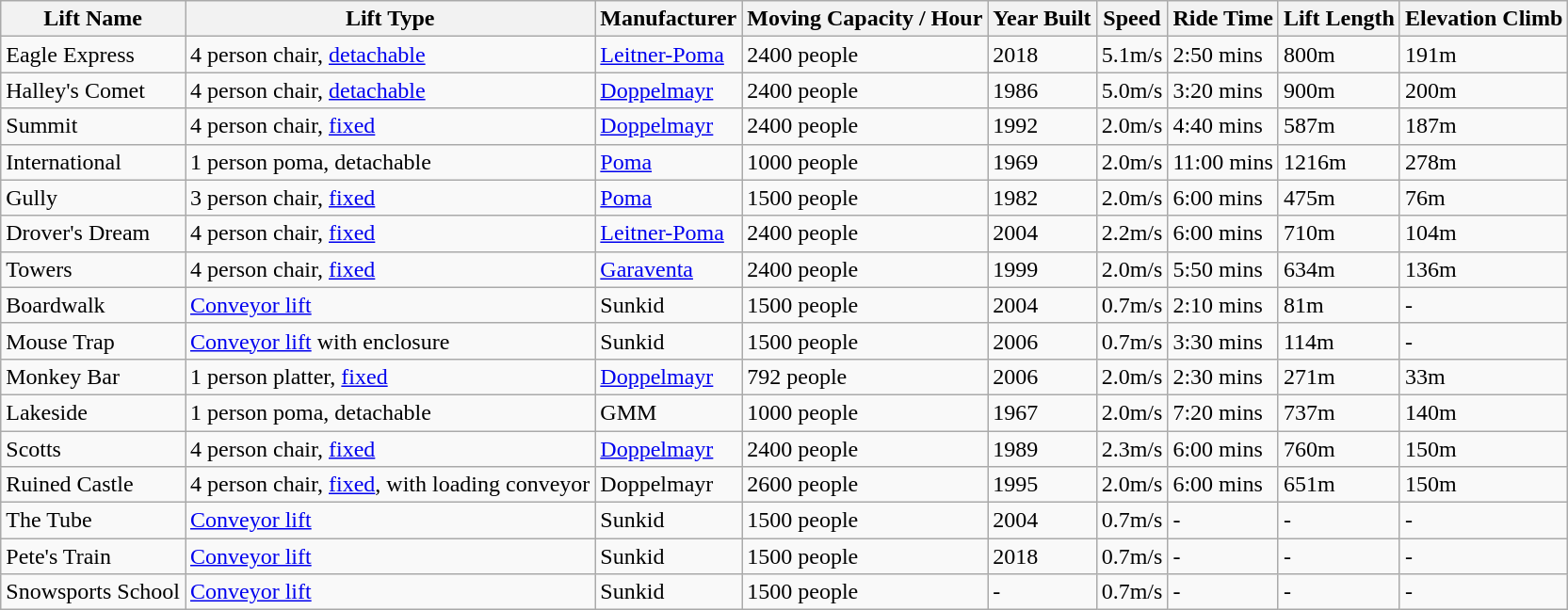<table class="wikitable">
<tr>
<th>Lift Name</th>
<th>Lift Type</th>
<th><strong>Manufacturer</strong></th>
<th>Moving Capacity / Hour</th>
<th>Year Built</th>
<th>Speed</th>
<th>Ride Time</th>
<th>Lift Length</th>
<th>Elevation Climb</th>
</tr>
<tr>
<td>Eagle Express</td>
<td>4 person chair, <a href='#'>detachable</a></td>
<td><a href='#'>Leitner-Poma</a></td>
<td>2400 people</td>
<td>2018</td>
<td>5.1m/s</td>
<td>2:50 mins</td>
<td>800m</td>
<td>191m</td>
</tr>
<tr>
<td>Halley's Comet</td>
<td>4 person chair, <a href='#'>detachable</a></td>
<td><a href='#'>Doppelmayr</a></td>
<td>2400 people</td>
<td>1986</td>
<td>5.0m/s</td>
<td>3:20 mins</td>
<td>900m</td>
<td>200m</td>
</tr>
<tr>
<td>Summit</td>
<td>4 person chair, <a href='#'>fixed</a></td>
<td><a href='#'>Doppelmayr</a></td>
<td>2400 people</td>
<td>1992</td>
<td>2.0m/s</td>
<td>4:40 mins</td>
<td>587m</td>
<td>187m</td>
</tr>
<tr>
<td>International</td>
<td>1 person poma, detachable</td>
<td><a href='#'>Poma</a></td>
<td>1000 people</td>
<td>1969</td>
<td>2.0m/s</td>
<td>11:00 mins</td>
<td>1216m</td>
<td>278m</td>
</tr>
<tr>
<td>Gully</td>
<td>3 person chair, <a href='#'>fixed</a></td>
<td><a href='#'>Poma</a></td>
<td>1500 people</td>
<td>1982</td>
<td>2.0m/s</td>
<td>6:00 mins</td>
<td>475m</td>
<td>76m</td>
</tr>
<tr>
<td>Drover's Dream</td>
<td>4 person chair, <a href='#'>fixed</a></td>
<td><a href='#'>Leitner-Poma</a></td>
<td>2400 people</td>
<td>2004</td>
<td>2.2m/s</td>
<td>6:00 mins</td>
<td>710m</td>
<td>104m</td>
</tr>
<tr>
<td>Towers</td>
<td>4 person chair, <a href='#'>fixed</a></td>
<td><a href='#'>Garaventa</a></td>
<td>2400 people</td>
<td>1999</td>
<td>2.0m/s</td>
<td>5:50 mins</td>
<td>634m</td>
<td>136m</td>
</tr>
<tr>
<td>Boardwalk</td>
<td><a href='#'>Conveyor lift</a></td>
<td>Sunkid</td>
<td>1500 people</td>
<td>2004</td>
<td>0.7m/s</td>
<td>2:10 mins</td>
<td>81m</td>
<td>-</td>
</tr>
<tr>
<td>Mouse Trap</td>
<td><a href='#'>Conveyor lift</a> with enclosure</td>
<td>Sunkid</td>
<td>1500 people</td>
<td>2006</td>
<td>0.7m/s</td>
<td>3:30 mins</td>
<td>114m</td>
<td>-</td>
</tr>
<tr>
<td>Monkey Bar</td>
<td>1 person platter, <a href='#'>fixed</a></td>
<td><a href='#'>Doppelmayr</a></td>
<td>792 people</td>
<td>2006</td>
<td>2.0m/s</td>
<td>2:30 mins</td>
<td>271m</td>
<td>33m</td>
</tr>
<tr>
<td>Lakeside</td>
<td>1 person poma, detachable</td>
<td>GMM</td>
<td>1000 people</td>
<td>1967</td>
<td>2.0m/s</td>
<td>7:20 mins</td>
<td>737m</td>
<td>140m</td>
</tr>
<tr>
<td>Scotts</td>
<td>4 person chair, <a href='#'>fixed</a></td>
<td><a href='#'>Doppelmayr</a></td>
<td>2400 people</td>
<td>1989</td>
<td>2.3m/s</td>
<td>6:00 mins</td>
<td>760m</td>
<td>150m</td>
</tr>
<tr>
<td>Ruined Castle</td>
<td>4 person chair, <a href='#'>fixed</a>, with loading conveyor</td>
<td>Doppelmayr</td>
<td>2600 people</td>
<td>1995</td>
<td>2.0m/s</td>
<td>6:00 mins</td>
<td>651m</td>
<td>150m</td>
</tr>
<tr>
<td>The Tube</td>
<td><a href='#'>Conveyor lift</a></td>
<td>Sunkid</td>
<td>1500 people</td>
<td>2004</td>
<td>0.7m/s</td>
<td>-</td>
<td>-</td>
<td>-</td>
</tr>
<tr>
<td>Pete's Train</td>
<td><a href='#'>Conveyor lift</a></td>
<td>Sunkid</td>
<td>1500 people</td>
<td>2018</td>
<td>0.7m/s</td>
<td>-</td>
<td>-</td>
<td>-</td>
</tr>
<tr>
<td>Snowsports School</td>
<td><a href='#'>Conveyor lift</a></td>
<td>Sunkid</td>
<td>1500 people</td>
<td>-</td>
<td>0.7m/s</td>
<td>-</td>
<td>-</td>
<td>-</td>
</tr>
</table>
